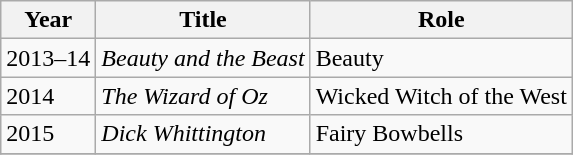<table class="wikitable">
<tr>
<th>Year</th>
<th>Title</th>
<th>Role</th>
</tr>
<tr>
<td>2013–14</td>
<td><em>Beauty and the Beast</em></td>
<td>Beauty</td>
</tr>
<tr>
<td>2014</td>
<td><em>The Wizard of Oz</em></td>
<td>Wicked Witch of the West</td>
</tr>
<tr>
<td>2015</td>
<td><em>Dick Whittington</em></td>
<td>Fairy Bowbells</td>
</tr>
<tr>
</tr>
</table>
